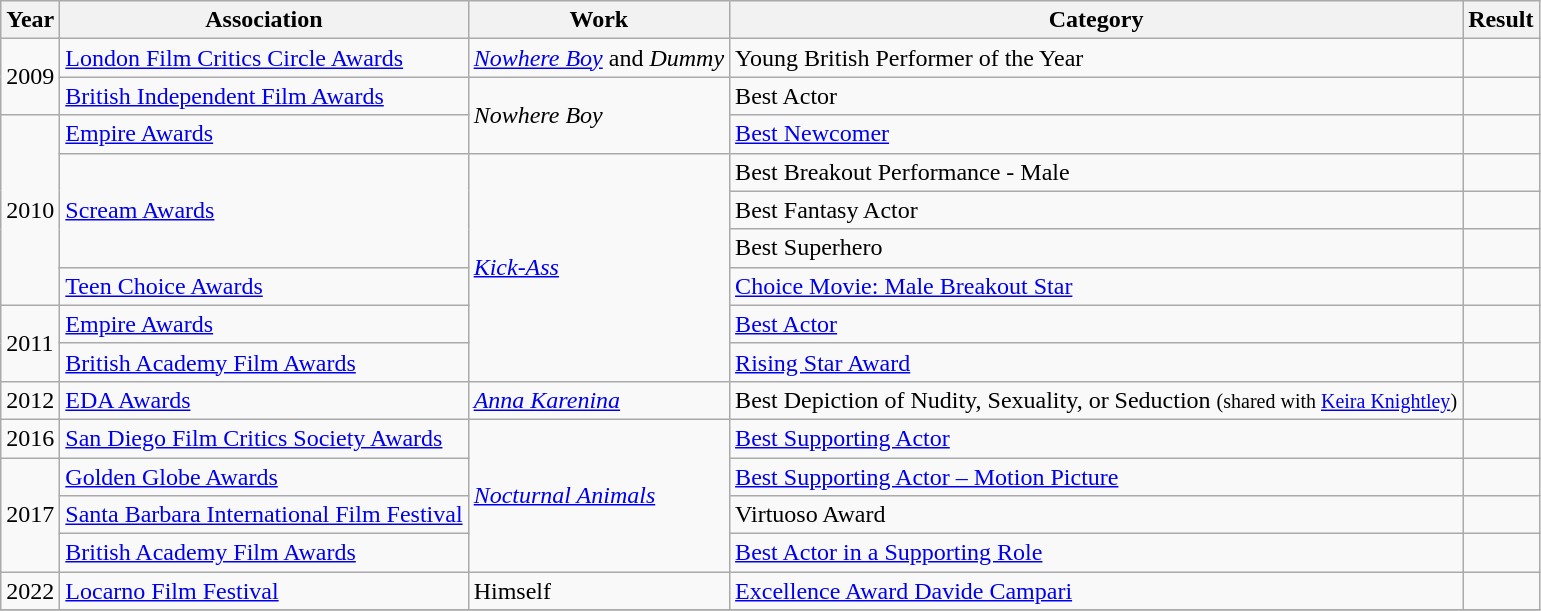<table class="wikitable sortable">
<tr>
<th>Year</th>
<th>Association</th>
<th>Work</th>
<th>Category</th>
<th>Result</th>
</tr>
<tr>
<td rowspan="2">2009</td>
<td><a href='#'>London Film Critics Circle Awards</a></td>
<td><em><a href='#'>Nowhere Boy</a></em> and <em>Dummy</em></td>
<td>Young British Performer of the Year</td>
<td></td>
</tr>
<tr>
<td><a href='#'>British Independent Film Awards</a></td>
<td rowspan="2"><em>Nowhere Boy</em></td>
<td>Best Actor</td>
<td></td>
</tr>
<tr>
<td rowspan="5">2010</td>
<td><a href='#'>Empire Awards</a></td>
<td><a href='#'>Best Newcomer</a></td>
<td></td>
</tr>
<tr>
<td rowspan="3"><a href='#'>Scream Awards</a></td>
<td rowspan="6"><em><a href='#'>Kick-Ass</a></em></td>
<td>Best Breakout Performance - Male</td>
<td></td>
</tr>
<tr>
<td>Best Fantasy Actor</td>
<td></td>
</tr>
<tr>
<td>Best Superhero</td>
<td></td>
</tr>
<tr>
<td><a href='#'>Teen Choice Awards</a></td>
<td><a href='#'>Choice Movie: Male Breakout Star</a></td>
<td></td>
</tr>
<tr>
<td rowspan="2">2011</td>
<td><a href='#'>Empire Awards</a></td>
<td><a href='#'>Best Actor</a></td>
<td></td>
</tr>
<tr>
<td><a href='#'>British Academy Film Awards</a></td>
<td><a href='#'>Rising Star Award</a></td>
<td></td>
</tr>
<tr>
<td>2012</td>
<td><a href='#'>EDA Awards</a></td>
<td><em><a href='#'>Anna Karenina</a></em></td>
<td>Best Depiction of Nudity, Sexuality, or Seduction <small>(shared with <a href='#'>Keira Knightley</a>)</small></td>
<td></td>
</tr>
<tr>
<td>2016</td>
<td><a href='#'>San Diego Film Critics Society Awards</a></td>
<td rowspan="4"><em><a href='#'>Nocturnal Animals</a></em></td>
<td><a href='#'>Best Supporting Actor</a></td>
<td></td>
</tr>
<tr>
<td rowspan="3">2017</td>
<td><a href='#'>Golden Globe Awards</a></td>
<td><a href='#'>Best Supporting Actor – Motion Picture</a></td>
<td></td>
</tr>
<tr>
<td><a href='#'>Santa Barbara International Film Festival</a></td>
<td>Virtuoso Award</td>
<td></td>
</tr>
<tr>
<td><a href='#'>British Academy Film Awards</a></td>
<td><a href='#'>Best Actor in a Supporting Role</a></td>
<td></td>
</tr>
<tr>
<td>2022</td>
<td><a href='#'>Locarno Film Festival</a></td>
<td>Himself</td>
<td><a href='#'>Excellence Award Davide Campari</a></td>
<td></td>
</tr>
<tr>
</tr>
</table>
